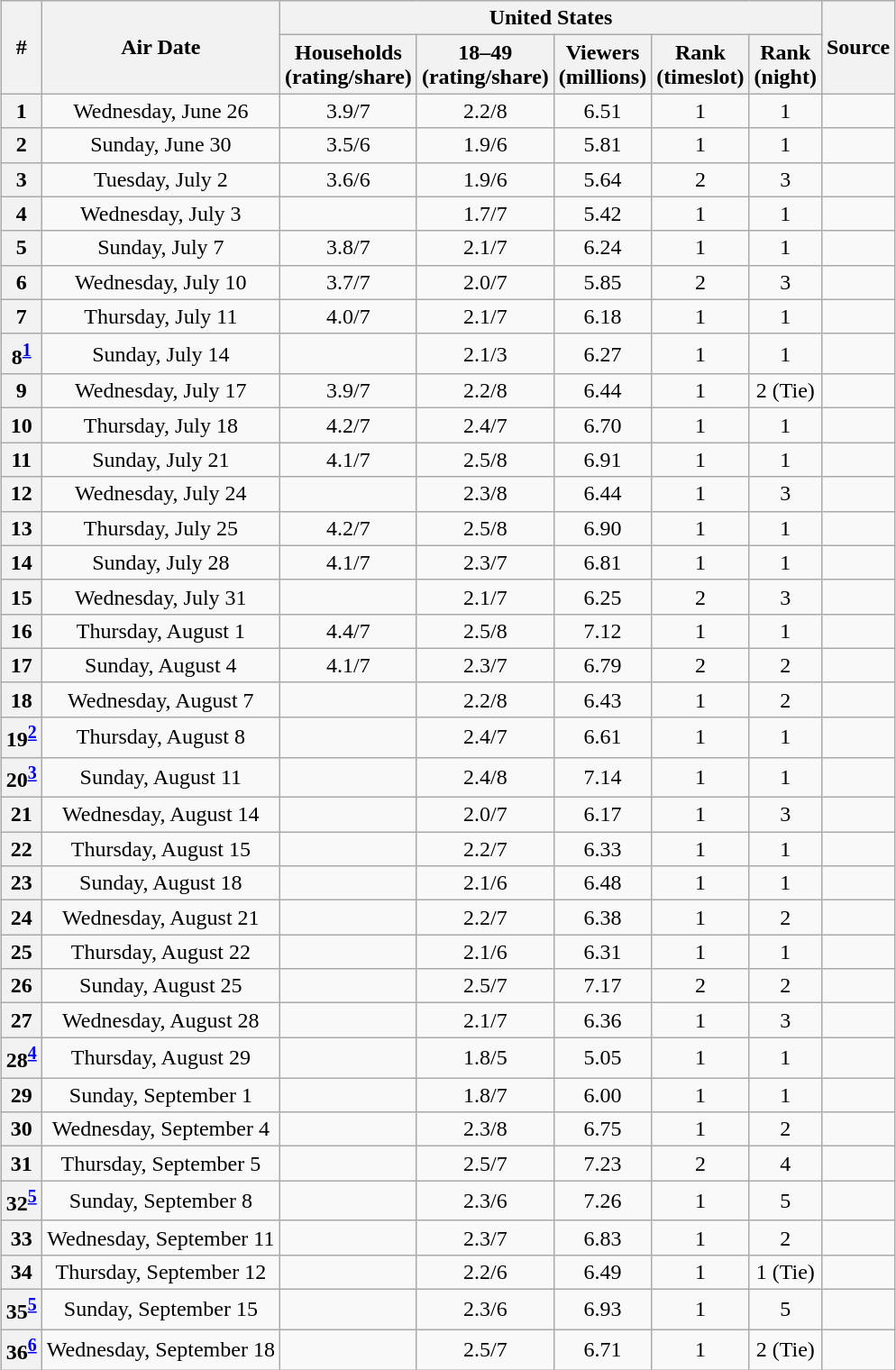<table class="wikitable sortable" style="margin:auto; margin:auto; text-align:center;">
<tr>
<th scope="col" rowspan="2">#</th>
<th scope="col" rowspan="2">Air Date</th>
<th scope="colgroup" colspan="5" class="unsortable">United States</th>
<th scope="col" rowspan="2" class="unsortable">Source</th>
</tr>
<tr>
<th scope="col">Households<br>(rating/share)</th>
<th scope="col">18–49<br>(rating/share)</th>
<th scope="col">Viewers<br>(millions)</th>
<th scope="col">Rank<br>(timeslot)</th>
<th scope="col">Rank<br>(night)</th>
</tr>
<tr>
<th scope="row">1</th>
<td>Wednesday, June 26</td>
<td>3.9/7</td>
<td>2.2/8</td>
<td>6.51</td>
<td>1</td>
<td>1</td>
<td></td>
</tr>
<tr>
<th scope="row">2</th>
<td>Sunday, June 30</td>
<td>3.5/6</td>
<td>1.9/6</td>
<td>5.81</td>
<td>1</td>
<td>1</td>
<td></td>
</tr>
<tr>
<th scope="row">3</th>
<td>Tuesday, July 2</td>
<td>3.6/6</td>
<td>1.9/6</td>
<td>5.64</td>
<td>2</td>
<td>3</td>
<td></td>
</tr>
<tr>
<th scope="row">4</th>
<td>Wednesday, July 3</td>
<td></td>
<td>1.7/7</td>
<td>5.42</td>
<td>1</td>
<td>1</td>
<td></td>
</tr>
<tr>
<th scope="row">5</th>
<td>Sunday, July 7</td>
<td>3.8/7</td>
<td>2.1/7</td>
<td>6.24</td>
<td>1</td>
<td>1</td>
<td></td>
</tr>
<tr>
<th scope="row">6</th>
<td>Wednesday, July 10</td>
<td>3.7/7</td>
<td>2.0/7</td>
<td>5.85</td>
<td>2</td>
<td>3</td>
<td></td>
</tr>
<tr>
<th scope="row">7</th>
<td>Thursday, July 11</td>
<td>4.0/7</td>
<td>2.1/7</td>
<td>6.18</td>
<td>1</td>
<td>1</td>
<td></td>
</tr>
<tr>
<th scope="row">8<sup><a href='#'>1</a></sup></th>
<td>Sunday, July 14</td>
<td></td>
<td>2.1/3</td>
<td>6.27</td>
<td>1</td>
<td>1</td>
<td></td>
</tr>
<tr>
<th scope="row">9</th>
<td>Wednesday, July 17</td>
<td>3.9/7</td>
<td>2.2/8</td>
<td>6.44</td>
<td>1</td>
<td>2 (Tie)</td>
<td></td>
</tr>
<tr>
<th scope="row">10</th>
<td>Thursday, July 18</td>
<td>4.2/7</td>
<td>2.4/7</td>
<td>6.70</td>
<td>1</td>
<td>1</td>
<td></td>
</tr>
<tr>
<th scope="row">11</th>
<td>Sunday, July 21</td>
<td>4.1/7</td>
<td>2.5/8</td>
<td>6.91</td>
<td>1</td>
<td>1</td>
<td></td>
</tr>
<tr>
<th scope="row">12</th>
<td>Wednesday, July 24</td>
<td></td>
<td>2.3/8</td>
<td>6.44</td>
<td>1</td>
<td>3</td>
<td></td>
</tr>
<tr>
<th scope="row">13</th>
<td>Thursday, July 25</td>
<td>4.2/7</td>
<td>2.5/8</td>
<td>6.90</td>
<td>1</td>
<td>1</td>
<td></td>
</tr>
<tr>
<th scope="row">14</th>
<td>Sunday, July 28</td>
<td>4.1/7</td>
<td>2.3/7</td>
<td>6.81</td>
<td>1</td>
<td>1</td>
<td></td>
</tr>
<tr>
<th scope="row">15</th>
<td>Wednesday, July 31</td>
<td></td>
<td>2.1/7</td>
<td>6.25</td>
<td>2</td>
<td>3</td>
<td></td>
</tr>
<tr>
<th scope="row">16</th>
<td>Thursday, August 1</td>
<td>4.4/7</td>
<td>2.5/8</td>
<td>7.12</td>
<td>1</td>
<td>1</td>
<td></td>
</tr>
<tr>
<th scope="row">17</th>
<td>Sunday, August 4</td>
<td>4.1/7</td>
<td>2.3/7</td>
<td>6.79</td>
<td>2</td>
<td>2</td>
<td></td>
</tr>
<tr>
<th scope="row">18</th>
<td>Wednesday, August 7</td>
<td></td>
<td>2.2/8</td>
<td>6.43</td>
<td>1</td>
<td>2</td>
<td></td>
</tr>
<tr>
<th scope="row">19<sup><a href='#'>2</a></sup></th>
<td>Thursday, August 8</td>
<td></td>
<td>2.4/7</td>
<td>6.61</td>
<td>1</td>
<td>1</td>
<td></td>
</tr>
<tr>
<th scope="row">20<sup><a href='#'>3</a></sup></th>
<td>Sunday, August 11</td>
<td></td>
<td>2.4/8</td>
<td>7.14</td>
<td>1</td>
<td>1</td>
<td></td>
</tr>
<tr>
<th scope="row">21</th>
<td>Wednesday, August 14</td>
<td></td>
<td>2.0/7</td>
<td>6.17</td>
<td>1</td>
<td>3</td>
<td></td>
</tr>
<tr>
<th scope="row">22</th>
<td>Thursday, August 15</td>
<td></td>
<td>2.2/7</td>
<td>6.33</td>
<td>1</td>
<td>1</td>
<td></td>
</tr>
<tr>
<th scope="row">23</th>
<td>Sunday, August 18</td>
<td></td>
<td>2.1/6</td>
<td>6.48</td>
<td>1</td>
<td>1</td>
<td></td>
</tr>
<tr>
<th scope="row">24</th>
<td>Wednesday, August 21</td>
<td></td>
<td>2.2/7</td>
<td>6.38</td>
<td>1</td>
<td>2</td>
<td></td>
</tr>
<tr>
<th scope="row">25</th>
<td>Thursday, August 22</td>
<td></td>
<td>2.1/6</td>
<td>6.31</td>
<td>1</td>
<td>1</td>
<td></td>
</tr>
<tr>
<th scope="row">26</th>
<td>Sunday, August 25</td>
<td></td>
<td>2.5/7</td>
<td>7.17</td>
<td>2</td>
<td>2</td>
<td></td>
</tr>
<tr>
<th scope="row">27</th>
<td>Wednesday, August 28</td>
<td></td>
<td>2.1/7</td>
<td>6.36</td>
<td>1</td>
<td>3</td>
<td></td>
</tr>
<tr>
<th scope="row">28<sup><a href='#'>4</a></sup></th>
<td>Thursday, August 29</td>
<td></td>
<td>1.8/5</td>
<td>5.05</td>
<td>1</td>
<td>1</td>
<td></td>
</tr>
<tr>
<th scope="row">29</th>
<td>Sunday, September 1</td>
<td></td>
<td>1.8/7</td>
<td>6.00</td>
<td>1</td>
<td>1</td>
<td></td>
</tr>
<tr>
<th scope="row">30</th>
<td>Wednesday, September 4</td>
<td></td>
<td>2.3/8</td>
<td>6.75</td>
<td>1</td>
<td>2</td>
<td></td>
</tr>
<tr>
<th scope="row">31</th>
<td>Thursday, September 5</td>
<td></td>
<td>2.5/7</td>
<td>7.23 </td>
<td>2</td>
<td>4</td>
<td></td>
</tr>
<tr>
<th scope="row">32<sup><a href='#'>5</a></sup></th>
<td>Sunday, September 8</td>
<td></td>
<td>2.3/6</td>
<td>7.26 </td>
<td>1</td>
<td>5</td>
<td></td>
</tr>
<tr>
<th scope="row">33</th>
<td>Wednesday, September 11</td>
<td></td>
<td>2.3/7</td>
<td>6.83 </td>
<td>1</td>
<td>2</td>
<td></td>
</tr>
<tr>
<th scope="row">34</th>
<td>Thursday, September 12</td>
<td></td>
<td>2.2/6</td>
<td>6.49</td>
<td>1</td>
<td>1 (Tie)</td>
<td></td>
</tr>
<tr>
<th scope="row">35<sup><a href='#'>5</a></sup></th>
<td>Sunday, September 15</td>
<td></td>
<td>2.3/6</td>
<td>6.93</td>
<td>1</td>
<td>5</td>
<td></td>
</tr>
<tr>
<th scope="row">36<sup><a href='#'>6</a></sup></th>
<td>Wednesday, September 18</td>
<td></td>
<td>2.5/7</td>
<td>6.71</td>
<td>1</td>
<td>2 (Tie)</td>
<td></td>
</tr>
</table>
